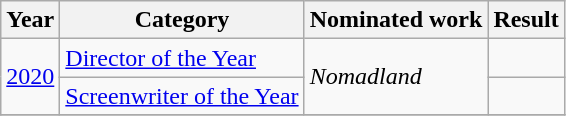<table class="wikitable">
<tr>
<th>Year</th>
<th>Category</th>
<th>Nominated work</th>
<th>Result</th>
</tr>
<tr>
<td rowspan="2"><a href='#'>2020</a></td>
<td><a href='#'>Director of the Year</a></td>
<td rowspan=2><em>Nomadland</em></td>
<td></td>
</tr>
<tr>
<td><a href='#'>Screenwriter of the Year</a></td>
<td></td>
</tr>
<tr>
</tr>
</table>
